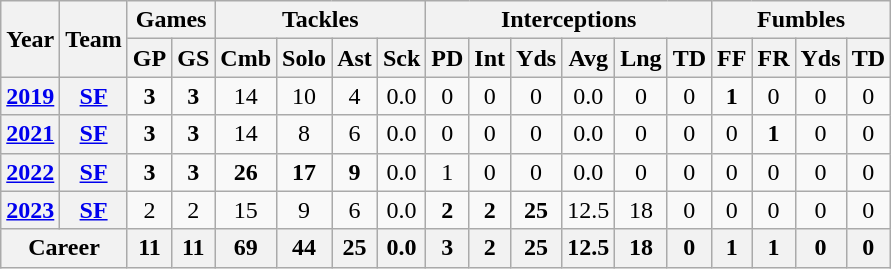<table class="wikitable" style="text-align:center;">
<tr>
<th rowspan="2">Year</th>
<th rowspan="2">Team</th>
<th colspan="2">Games</th>
<th colspan="4">Tackles</th>
<th colspan="6">Interceptions</th>
<th colspan="4">Fumbles</th>
</tr>
<tr>
<th>GP</th>
<th>GS</th>
<th>Cmb</th>
<th>Solo</th>
<th>Ast</th>
<th>Sck</th>
<th>PD</th>
<th>Int</th>
<th>Yds</th>
<th>Avg</th>
<th>Lng</th>
<th>TD</th>
<th>FF</th>
<th>FR</th>
<th>Yds</th>
<th>TD</th>
</tr>
<tr>
<th><a href='#'>2019</a></th>
<th><a href='#'>SF</a></th>
<td><strong>3</strong></td>
<td><strong>3</strong></td>
<td>14</td>
<td>10</td>
<td>4</td>
<td>0.0</td>
<td>0</td>
<td>0</td>
<td>0</td>
<td>0.0</td>
<td>0</td>
<td>0</td>
<td><strong>1</strong></td>
<td>0</td>
<td>0</td>
<td>0</td>
</tr>
<tr>
<th><a href='#'>2021</a></th>
<th><a href='#'>SF</a></th>
<td><strong>3</strong></td>
<td><strong>3</strong></td>
<td>14</td>
<td>8</td>
<td>6</td>
<td>0.0</td>
<td>0</td>
<td>0</td>
<td>0</td>
<td>0.0</td>
<td>0</td>
<td>0</td>
<td>0</td>
<td><strong>1</strong></td>
<td>0</td>
<td>0</td>
</tr>
<tr>
<th><a href='#'>2022</a></th>
<th><a href='#'>SF</a></th>
<td><strong>3</strong></td>
<td><strong>3</strong></td>
<td><strong>26</strong></td>
<td><strong>17</strong></td>
<td><strong>9</strong></td>
<td>0.0</td>
<td>1</td>
<td>0</td>
<td>0</td>
<td>0.0</td>
<td>0</td>
<td>0</td>
<td>0</td>
<td>0</td>
<td>0</td>
<td>0</td>
</tr>
<tr>
<th><a href='#'>2023</a></th>
<th><a href='#'>SF</a></th>
<td>2</td>
<td>2</td>
<td>15</td>
<td>9</td>
<td>6</td>
<td>0.0</td>
<td><strong>2</strong></td>
<td><strong>2</strong></td>
<td><strong>25</strong></td>
<td>12.5</td>
<td>18</td>
<td>0</td>
<td>0</td>
<td>0</td>
<td>0</td>
<td>0</td>
</tr>
<tr>
<th colspan="2">Career</th>
<th>11</th>
<th>11</th>
<th>69</th>
<th>44</th>
<th>25</th>
<th>0.0</th>
<th>3</th>
<th>2</th>
<th>25</th>
<th>12.5</th>
<th>18</th>
<th>0</th>
<th>1</th>
<th>1</th>
<th>0</th>
<th>0</th>
</tr>
</table>
